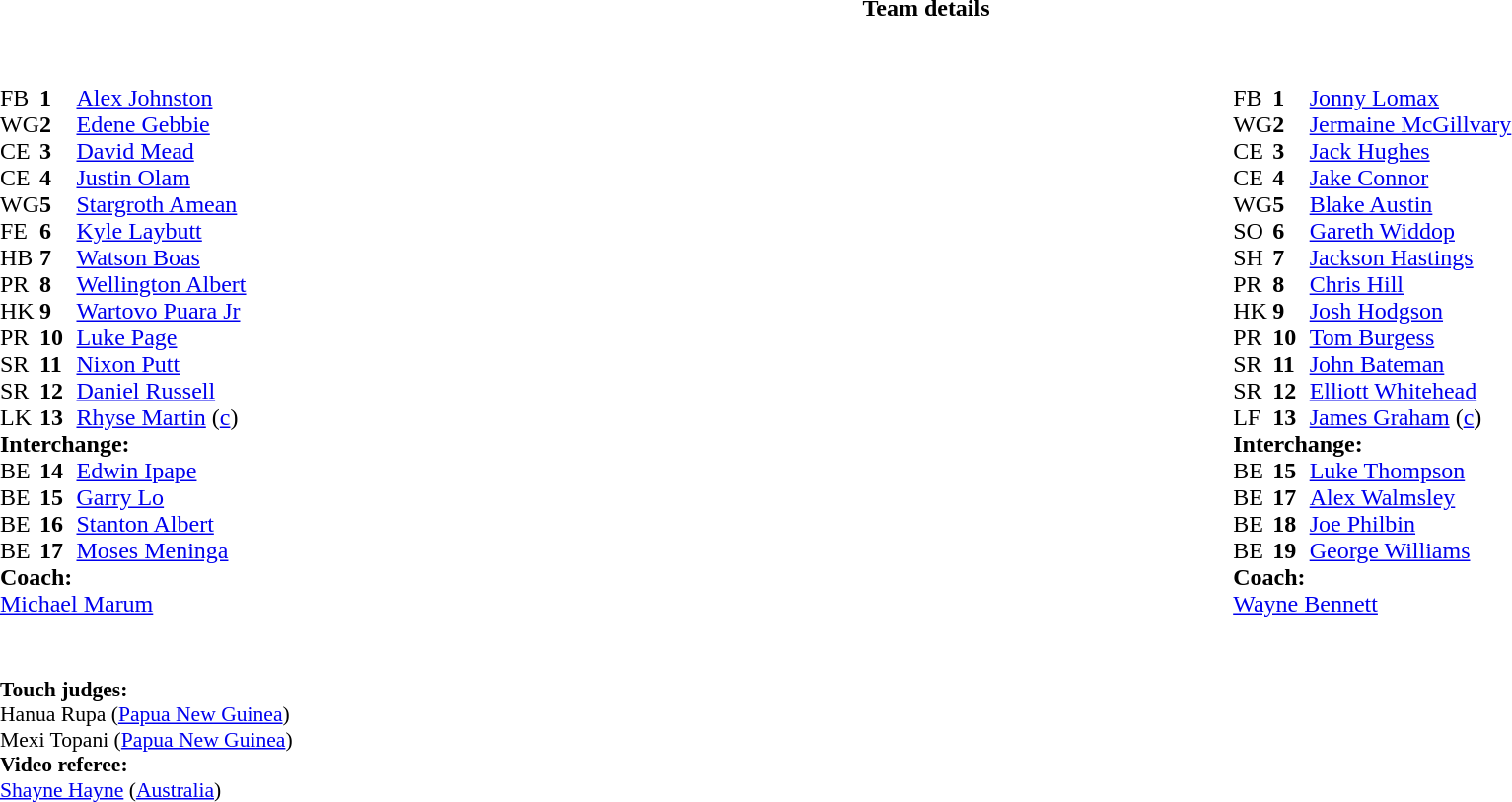<table border="0" width="100%" class="collapsible collapsed">
<tr>
<th>Team details</th>
</tr>
<tr>
<td><br><table width="100%">
<tr>
<td valign="top" width="50%"><br><table style="font-size: 100%" cellspacing="0" cellpadding="0">
<tr>
<th width="25"></th>
<th width="25"></th>
<th></th>
<th width="25"></th>
</tr>
<tr>
<td>FB</td>
<td><strong>1</strong></td>
<td><a href='#'>Alex Johnston</a></td>
</tr>
<tr>
<td>WG</td>
<td><strong>2</strong></td>
<td><a href='#'>Edene Gebbie</a></td>
</tr>
<tr>
<td>CE</td>
<td><strong>3</strong></td>
<td><a href='#'>David Mead</a></td>
</tr>
<tr>
<td>CE</td>
<td><strong>4</strong></td>
<td><a href='#'>Justin Olam</a></td>
</tr>
<tr>
<td>WG</td>
<td><strong>5</strong></td>
<td><a href='#'>Stargroth Amean</a></td>
</tr>
<tr>
<td>FE</td>
<td><strong>6</strong></td>
<td><a href='#'>Kyle Laybutt</a></td>
</tr>
<tr>
<td>HB</td>
<td><strong>7</strong></td>
<td><a href='#'>Watson Boas</a></td>
</tr>
<tr>
<td>PR</td>
<td><strong>8</strong></td>
<td><a href='#'>Wellington Albert</a></td>
</tr>
<tr>
<td>HK</td>
<td><strong>9</strong></td>
<td><a href='#'>Wartovo Puara Jr</a></td>
</tr>
<tr>
<td>PR</td>
<td><strong>10</strong></td>
<td><a href='#'>Luke Page</a></td>
</tr>
<tr>
<td>SR</td>
<td><strong>11</strong></td>
<td><a href='#'>Nixon Putt</a></td>
</tr>
<tr>
<td>SR</td>
<td><strong>12</strong></td>
<td><a href='#'>Daniel Russell</a></td>
</tr>
<tr>
<td>LK</td>
<td><strong>13</strong></td>
<td><a href='#'>Rhyse Martin</a> (<a href='#'>c</a>)</td>
</tr>
<tr>
<td colspan=3><strong>Interchange:</strong></td>
</tr>
<tr>
<td>BE</td>
<td><strong>14</strong></td>
<td><a href='#'>Edwin Ipape</a></td>
</tr>
<tr>
<td>BE</td>
<td><strong>15</strong></td>
<td><a href='#'>Garry Lo</a></td>
</tr>
<tr>
<td>BE</td>
<td><strong>16</strong></td>
<td><a href='#'>Stanton Albert</a></td>
</tr>
<tr>
<td>BE</td>
<td><strong>17</strong></td>
<td><a href='#'>Moses Meninga</a></td>
</tr>
<tr>
<td colspan=3><strong>Coach:</strong></td>
</tr>
<tr>
<td colspan="4"> <a href='#'>Michael Marum</a></td>
</tr>
</table>
</td>
<td valign="top" width="50%"><br><table style="font-size: 100%" cellspacing="0" cellpadding="0" align="center">
<tr>
<th width="25"></th>
<th width="25"></th>
<th></th>
<th width="25"></th>
</tr>
<tr>
<td>FB</td>
<td><strong>1</strong></td>
<td><a href='#'>Jonny Lomax</a></td>
</tr>
<tr>
<td>WG</td>
<td><strong>2</strong></td>
<td><a href='#'>Jermaine McGillvary</a></td>
</tr>
<tr>
<td>CE</td>
<td><strong>3</strong></td>
<td><a href='#'>Jack Hughes</a></td>
</tr>
<tr>
<td>CE</td>
<td><strong>4</strong></td>
<td><a href='#'>Jake Connor</a></td>
</tr>
<tr>
<td>WG</td>
<td><strong>5</strong></td>
<td><a href='#'>Blake Austin</a></td>
</tr>
<tr>
<td>SO</td>
<td><strong>6</strong></td>
<td><a href='#'>Gareth Widdop</a></td>
</tr>
<tr>
<td>SH</td>
<td><strong>7</strong></td>
<td><a href='#'>Jackson Hastings</a></td>
</tr>
<tr>
<td>PR</td>
<td><strong>8</strong></td>
<td><a href='#'>Chris Hill</a></td>
</tr>
<tr>
<td>HK</td>
<td><strong>9</strong></td>
<td><a href='#'>Josh Hodgson</a></td>
</tr>
<tr>
<td>PR</td>
<td><strong>10</strong></td>
<td><a href='#'>Tom Burgess</a></td>
</tr>
<tr>
<td>SR</td>
<td><strong>11</strong></td>
<td><a href='#'>John Bateman</a></td>
</tr>
<tr>
<td>SR</td>
<td><strong>12</strong></td>
<td><a href='#'>Elliott Whitehead</a></td>
</tr>
<tr>
<td>LF</td>
<td><strong>13</strong></td>
<td><a href='#'>James Graham</a> (<a href='#'>c</a>)</td>
</tr>
<tr>
<td colspan=3><strong>Interchange:</strong></td>
</tr>
<tr>
<td>BE</td>
<td><strong>15</strong></td>
<td><a href='#'>Luke Thompson</a></td>
</tr>
<tr>
<td>BE</td>
<td><strong>17</strong></td>
<td><a href='#'>Alex Walmsley</a></td>
</tr>
<tr>
<td>BE</td>
<td><strong>18</strong></td>
<td><a href='#'>Joe Philbin</a></td>
</tr>
<tr>
<td>BE</td>
<td><strong>19</strong></td>
<td><a href='#'>George Williams</a></td>
</tr>
<tr>
<td colspan=3><strong>Coach:</strong></td>
</tr>
<tr>
<td colspan="4"> <a href='#'>Wayne Bennett</a></td>
</tr>
</table>
</td>
</tr>
</table>
<table style="width:100%; font-size:90%;">
<tr>
<td><br><br><strong>Touch judges:</strong>
<br>Hanua Rupa (<a href='#'>Papua New Guinea</a>)
<br>Mexi Topani (<a href='#'>Papua New Guinea</a>)
<br><strong>Video referee:</strong>
<br><a href='#'>Shayne Hayne</a> (<a href='#'>Australia</a>)</td>
</tr>
</table>
</td>
</tr>
</table>
